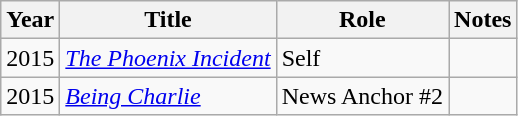<table class="wikitable sortable">
<tr>
<th>Year</th>
<th>Title</th>
<th>Role</th>
<th>Notes</th>
</tr>
<tr>
<td>2015</td>
<td><em><a href='#'>The Phoenix Incident</a></em></td>
<td>Self</td>
<td></td>
</tr>
<tr>
<td>2015</td>
<td><em><a href='#'>Being Charlie</a></em></td>
<td>News Anchor #2</td>
<td></td>
</tr>
</table>
